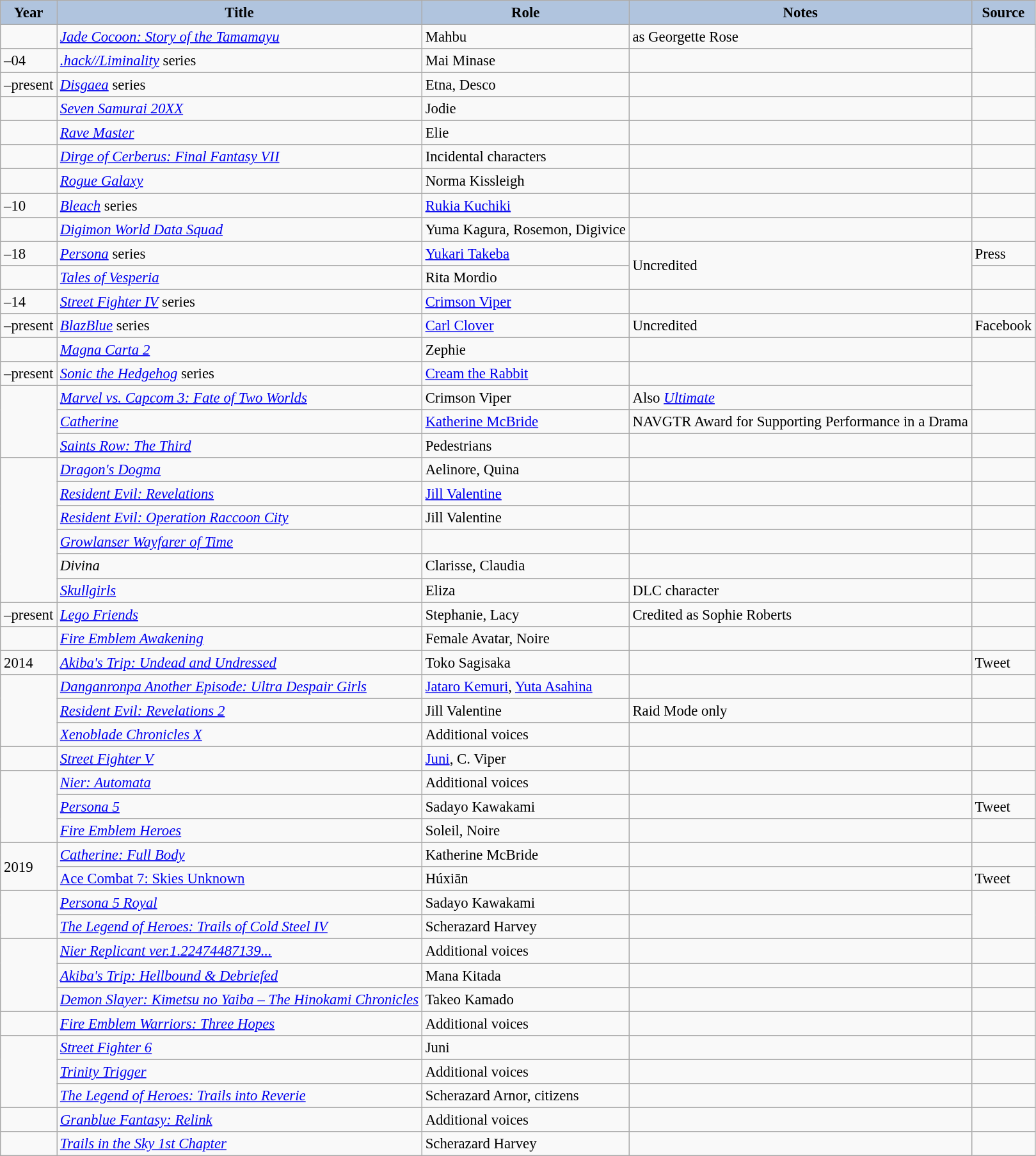<table class="wikitable sortable plainrowheaders" style="width=95%; font-size: 95%;">
<tr>
<th scope="col" style="background:#b0c4de;">Year </th>
<th scope="col" style="background:#b0c4de;">Title</th>
<th scope="col" style="background:#b0c4de;">Role</th>
<th scope="col" style="background:#b0c4de;" class="unsortable">Notes</th>
<th scope="col" style="background:#b0c4de;" class="unsortable">Source</th>
</tr>
<tr>
<td></td>
<td><em><a href='#'>Jade Cocoon: Story of the Tamamayu</a></em></td>
<td>Mahbu</td>
<td>as Georgette Rose</td>
<td rowspan="2"></td>
</tr>
<tr>
<td>–04</td>
<td><em><a href='#'>.hack//Liminality</a></em> series</td>
<td>Mai Minase</td>
<td></td>
</tr>
<tr>
<td>–present</td>
<td><em><a href='#'>Disgaea</a></em> series</td>
<td>Etna, Desco</td>
<td></td>
<td></td>
</tr>
<tr>
<td></td>
<td><em><a href='#'>Seven Samurai 20XX</a></em></td>
<td>Jodie</td>
<td></td>
<td></td>
</tr>
<tr>
<td></td>
<td><em><a href='#'>Rave Master</a></em></td>
<td>Elie</td>
<td></td>
<td></td>
</tr>
<tr>
<td></td>
<td><em><a href='#'>Dirge of Cerberus: Final Fantasy VII</a></em></td>
<td>Incidental characters</td>
<td></td>
<td></td>
</tr>
<tr>
<td></td>
<td><em><a href='#'>Rogue Galaxy</a></em></td>
<td>Norma Kissleigh</td>
<td></td>
<td></td>
</tr>
<tr>
<td>–10</td>
<td><em><a href='#'>Bleach</a></em> series</td>
<td><a href='#'>Rukia Kuchiki</a></td>
<td></td>
<td></td>
</tr>
<tr>
<td></td>
<td><em><a href='#'>Digimon World Data Squad</a></em></td>
<td>Yuma Kagura, Rosemon, Digivice</td>
<td></td>
<td></td>
</tr>
<tr>
<td>–18</td>
<td><em><a href='#'>Persona</a></em> series</td>
<td><a href='#'>Yukari Takeba</a></td>
<td rowspan="2">Uncredited</td>
<td>Press</td>
</tr>
<tr>
<td></td>
<td><em><a href='#'>Tales of Vesperia</a></em></td>
<td>Rita Mordio</td>
<td></td>
</tr>
<tr>
<td>–14</td>
<td><em><a href='#'>Street Fighter IV</a></em> series</td>
<td><a href='#'>Crimson Viper</a></td>
<td></td>
<td></td>
</tr>
<tr>
<td>–present</td>
<td><em><a href='#'>BlazBlue</a></em> series</td>
<td><a href='#'>Carl Clover</a></td>
<td>Uncredited</td>
<td>Facebook</td>
</tr>
<tr>
<td></td>
<td><em><a href='#'>Magna Carta 2</a></em></td>
<td>Zephie</td>
<td></td>
<td></td>
</tr>
<tr>
<td>–present</td>
<td><em><a href='#'>Sonic the Hedgehog</a></em> series</td>
<td><a href='#'>Cream the Rabbit</a></td>
<td></td>
<td rowspan="2"></td>
</tr>
<tr>
<td rowspan="3"></td>
<td><em><a href='#'>Marvel vs. Capcom 3: Fate of Two Worlds</a></em></td>
<td>Crimson Viper</td>
<td>Also <em><a href='#'>Ultimate</a></em></td>
</tr>
<tr>
<td><em><a href='#'>Catherine</a></em></td>
<td><a href='#'>Katherine McBride</a></td>
<td>NAVGTR Award for Supporting Performance in a Drama</td>
<td></td>
</tr>
<tr>
<td><em><a href='#'>Saints Row: The Third</a></em></td>
<td>Pedestrians</td>
<td></td>
<td></td>
</tr>
<tr>
<td rowspan="6"></td>
<td><em><a href='#'>Dragon's Dogma</a></em></td>
<td>Aelinore, Quina</td>
<td></td>
<td></td>
</tr>
<tr>
<td><em><a href='#'>Resident Evil: Revelations</a></em></td>
<td><a href='#'>Jill Valentine</a></td>
<td></td>
<td></td>
</tr>
<tr>
<td><em><a href='#'>Resident Evil: Operation Raccoon City</a></em></td>
<td>Jill Valentine</td>
<td></td>
<td></td>
</tr>
<tr>
<td><em><a href='#'>Growlanser Wayfarer of Time</a></em></td>
<td></td>
<td></td>
<td></td>
</tr>
<tr>
<td><em>Divina</em></td>
<td>Clarisse, Claudia</td>
<td></td>
<td></td>
</tr>
<tr>
<td><em><a href='#'>Skullgirls</a></em></td>
<td>Eliza</td>
<td>DLC character</td>
<td></td>
</tr>
<tr>
<td>–present</td>
<td><em><a href='#'>Lego Friends</a></em></td>
<td>Stephanie, Lacy</td>
<td>Credited as Sophie Roberts</td>
<td></td>
</tr>
<tr>
<td></td>
<td><em><a href='#'>Fire Emblem Awakening</a></em></td>
<td>Female Avatar, Noire</td>
<td></td>
<td></td>
</tr>
<tr>
<td>2014</td>
<td><em><a href='#'>Akiba's Trip: Undead and Undressed</a></em></td>
<td>Toko Sagisaka</td>
<td></td>
<td>Tweet</td>
</tr>
<tr>
<td rowspan="3"></td>
<td><em><a href='#'>Danganronpa Another Episode: Ultra Despair Girls</a></em></td>
<td><a href='#'>Jataro Kemuri</a>, <a href='#'>Yuta Asahina</a></td>
<td></td>
<td></td>
</tr>
<tr>
<td><em><a href='#'>Resident Evil: Revelations 2</a></em></td>
<td>Jill Valentine</td>
<td>Raid Mode only</td>
<td></td>
</tr>
<tr>
<td><em><a href='#'>Xenoblade Chronicles X</a></em></td>
<td>Additional voices</td>
<td> </td>
<td></td>
</tr>
<tr>
<td></td>
<td><em><a href='#'>Street Fighter V</a></em></td>
<td><a href='#'>Juni</a>, C. Viper</td>
<td></td>
<td></td>
</tr>
<tr>
<td rowspan="3"></td>
<td><em><a href='#'>Nier: Automata</a></em></td>
<td>Additional voices</td>
<td></td>
<td></td>
</tr>
<tr>
<td><em><a href='#'>Persona 5</a></em></td>
<td>Sadayo Kawakami</td>
<td></td>
<td>Tweet</td>
</tr>
<tr>
<td><em><a href='#'>Fire Emblem Heroes</a></em></td>
<td>Soleil, Noire</td>
<td></td>
<td></td>
</tr>
<tr>
<td rowspan="2">2019</td>
<td><em><a href='#'>Catherine: Full Body</a></em></td>
<td>Katherine McBride</td>
<td></td>
<td></td>
</tr>
<tr>
<td><a href='#'>Ace Combat 7: Skies Unknown</a></td>
<td>Húxiān</td>
<td></td>
<td>Tweet </td>
</tr>
<tr>
<td rowspan="2"></td>
<td><em><a href='#'>Persona 5 Royal</a></em></td>
<td>Sadayo Kawakami</td>
<td></td>
<td rowspan="2"></td>
</tr>
<tr>
<td><em><a href='#'>The Legend of Heroes: Trails of Cold Steel IV</a></em></td>
<td>Scherazard Harvey</td>
<td></td>
</tr>
<tr>
<td rowspan="3"></td>
<td><em><a href='#'>Nier Replicant ver.1.22474487139...</a></em></td>
<td>Additional voices</td>
<td></td>
<td></td>
</tr>
<tr>
<td><em><a href='#'>Akiba's Trip: Hellbound & Debriefed</a></em></td>
<td>Mana Kitada</td>
<td></td>
<td></td>
</tr>
<tr>
<td><em><a href='#'>Demon Slayer: Kimetsu no Yaiba – The Hinokami Chronicles</a></em></td>
<td>Takeo Kamado</td>
<td></td>
<td></td>
</tr>
<tr>
<td></td>
<td><em><a href='#'>Fire Emblem Warriors: Three Hopes</a></em></td>
<td>Additional voices</td>
<td></td>
<td></td>
</tr>
<tr>
<td rowspan="3"></td>
<td><em><a href='#'>Street Fighter 6</a></em></td>
<td>Juni</td>
<td></td>
<td></td>
</tr>
<tr>
<td><em><a href='#'>Trinity Trigger</a></em></td>
<td>Additional voices</td>
<td></td>
<td></td>
</tr>
<tr>
<td><em><a href='#'>The Legend of Heroes: Trails into Reverie</a></em></td>
<td>Scherazard Arnor, citizens</td>
<td></td>
<td></td>
</tr>
<tr>
<td></td>
<td><em><a href='#'>Granblue Fantasy: Relink</a></em></td>
<td>Additional voices</td>
<td></td>
<td></td>
</tr>
<tr>
<td></td>
<td><em><a href='#'>Trails in the Sky 1st Chapter</a></em></td>
<td>Scherazard Harvey</td>
<td></td>
<td></td>
</tr>
</table>
